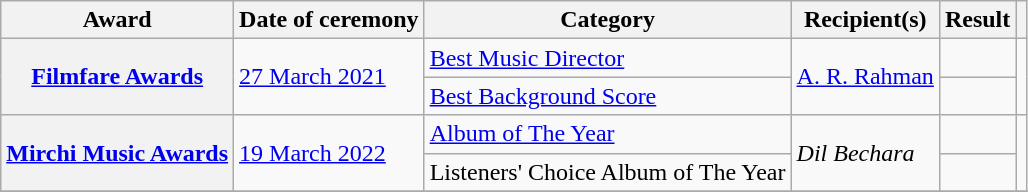<table class="wikitable plainrowheaders sortable">
<tr>
<th scope="col">Award</th>
<th scope="col">Date of ceremony</th>
<th scope="col">Category</th>
<th scope="col">Recipient(s)</th>
<th scope="col" class="unsortable">Result</th>
<th scope="col" class="unsortable"></th>
</tr>
<tr>
<th scope="row" rowspan="2"><a href='#'>Filmfare Awards</a></th>
<td rowspan="2"><a href='#'>27 March 2021</a></td>
<td><a href='#'>Best Music Director</a></td>
<td rowspan="2"><a href='#'>A. R. Rahman</a></td>
<td></td>
<td rowspan="2"></td>
</tr>
<tr>
<td><a href='#'>Best Background Score</a></td>
<td></td>
</tr>
<tr>
<th scope="row" rowspan="2"><a href='#'>Mirchi Music Awards</a></th>
<td rowspan="2"><a href='#'>19 March 2022</a></td>
<td><a href='#'>Album of The Year</a></td>
<td rowspan="2"><em>Dil Bechara</em></td>
<td></td>
<td style="text-align:center;" rowspan="2"></td>
</tr>
<tr>
<td>Listeners' Choice Album of The Year</td>
<td></td>
</tr>
<tr>
</tr>
</table>
